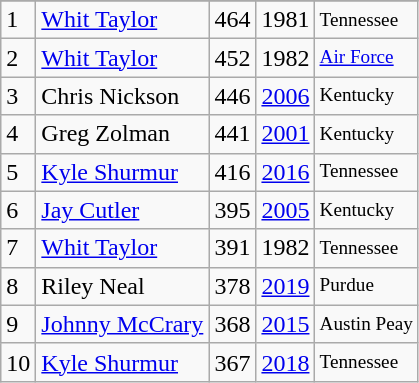<table class="wikitable">
<tr>
</tr>
<tr>
<td>1</td>
<td><a href='#'>Whit Taylor</a></td>
<td>464</td>
<td>1981</td>
<td style="font-size:80%;">Tennessee</td>
</tr>
<tr>
<td>2</td>
<td><a href='#'>Whit Taylor</a></td>
<td>452</td>
<td>1982</td>
<td style="font-size:80%;"><a href='#'>Air Force</a></td>
</tr>
<tr>
<td>3</td>
<td>Chris Nickson</td>
<td>446</td>
<td><a href='#'>2006</a></td>
<td style="font-size:80%;">Kentucky</td>
</tr>
<tr>
<td>4</td>
<td>Greg Zolman</td>
<td>441</td>
<td><a href='#'>2001</a></td>
<td style="font-size:80%;">Kentucky</td>
</tr>
<tr>
<td>5</td>
<td><a href='#'>Kyle Shurmur</a></td>
<td>416</td>
<td><a href='#'>2016</a></td>
<td style="font-size:80%;">Tennessee</td>
</tr>
<tr>
<td>6</td>
<td><a href='#'>Jay Cutler</a></td>
<td>395</td>
<td><a href='#'>2005</a></td>
<td style="font-size:80%;">Kentucky</td>
</tr>
<tr>
<td>7</td>
<td><a href='#'>Whit Taylor</a></td>
<td>391</td>
<td>1982</td>
<td style="font-size:80%;">Tennessee</td>
</tr>
<tr>
<td>8</td>
<td>Riley Neal</td>
<td>378</td>
<td><a href='#'>2019</a></td>
<td style="font-size:80%;">Purdue</td>
</tr>
<tr>
<td>9</td>
<td><a href='#'>Johnny McCrary</a></td>
<td>368</td>
<td><a href='#'>2015</a></td>
<td style="font-size:80%;">Austin Peay</td>
</tr>
<tr>
<td>10</td>
<td><a href='#'>Kyle Shurmur</a></td>
<td>367</td>
<td><a href='#'>2018</a></td>
<td style="font-size:80%;">Tennessee</td>
</tr>
</table>
